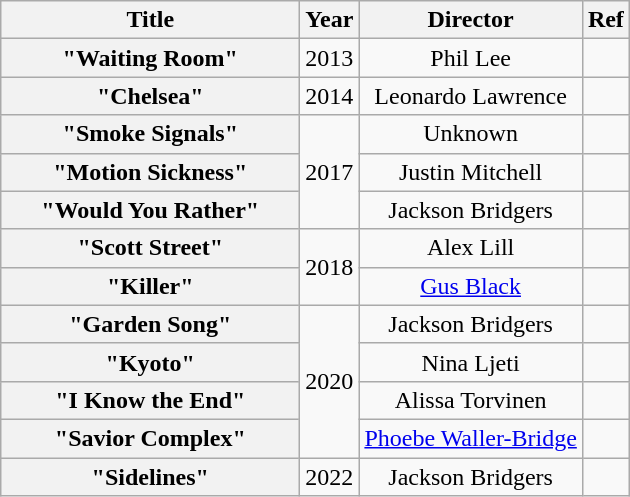<table class="wikitable plainrowheaders" style="text-align:center;">
<tr>
<th scope="col" style="width:12em;">Title</th>
<th scope="col">Year</th>
<th scope="col">Director</th>
<th>Ref</th>
</tr>
<tr>
<th scope="row">"Waiting Room"</th>
<td rowspan="1">2013</td>
<td>Phil Lee</td>
<td></td>
</tr>
<tr>
<th scope="row">"Chelsea"</th>
<td rowspan="1">2014</td>
<td>Leonardo Lawrence</td>
<td></td>
</tr>
<tr>
<th scope="row">"Smoke Signals"</th>
<td rowspan="3">2017</td>
<td>Unknown</td>
<td></td>
</tr>
<tr>
<th scope="row">"Motion Sickness"</th>
<td>Justin Mitchell</td>
<td></td>
</tr>
<tr>
<th scope="row">"Would You Rather"</th>
<td>Jackson Bridgers</td>
<td></td>
</tr>
<tr>
<th scope="row">"Scott Street"</th>
<td rowspan="2">2018</td>
<td>Alex Lill</td>
<td></td>
</tr>
<tr>
<th scope="row">"Killer"</th>
<td><a href='#'>Gus Black</a></td>
<td></td>
</tr>
<tr>
<th scope="row">"Garden Song"</th>
<td rowspan="4">2020</td>
<td>Jackson Bridgers</td>
<td></td>
</tr>
<tr>
<th scope="row">"Kyoto"</th>
<td>Nina Ljeti</td>
<td></td>
</tr>
<tr>
<th scope="row">"I Know the End"</th>
<td>Alissa Torvinen</td>
<td></td>
</tr>
<tr>
<th scope="row">"Savior Complex"</th>
<td><a href='#'>Phoebe Waller-Bridge</a></td>
<td></td>
</tr>
<tr>
<th scope="row">"Sidelines"</th>
<td>2022</td>
<td>Jackson Bridgers</td>
<td></td>
</tr>
</table>
